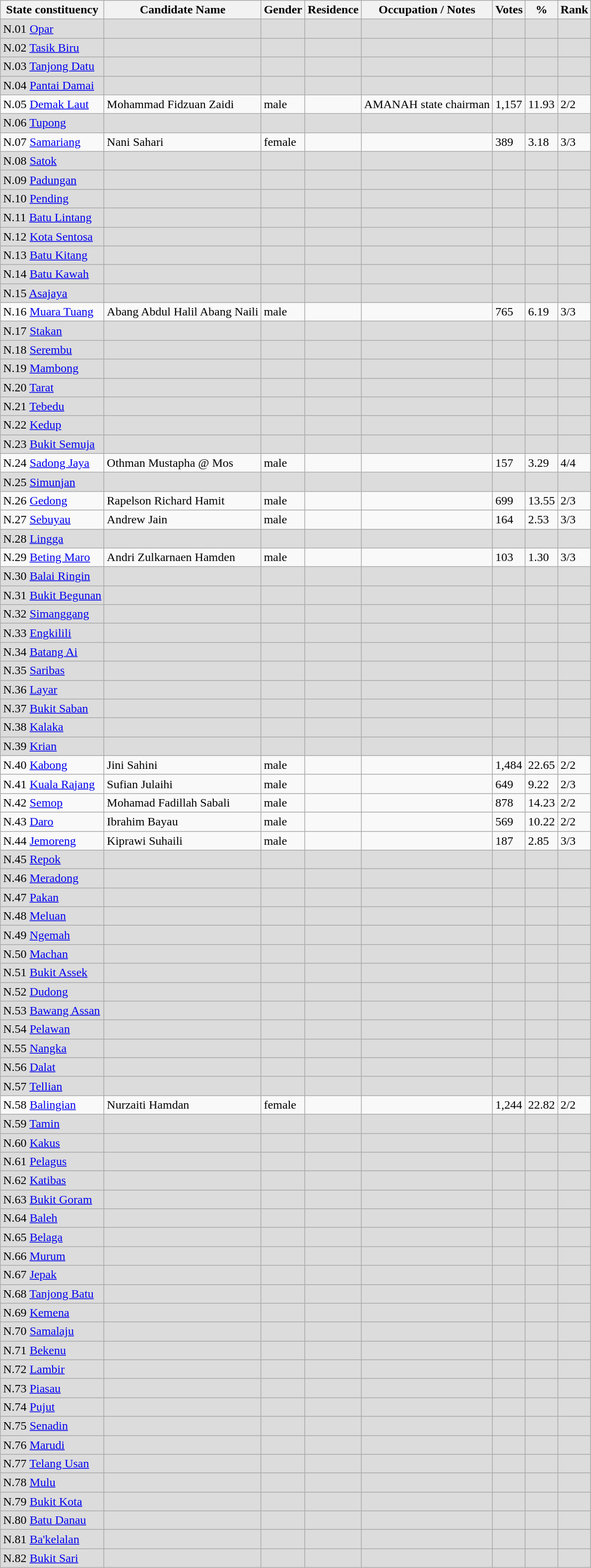<table class="wikitable sortable">
<tr>
<th>State constituency</th>
<th>Candidate Name</th>
<th>Gender</th>
<th>Residence</th>
<th>Occupation / Notes</th>
<th>Votes</th>
<th>%</th>
<th>Rank</th>
</tr>
<tr style="background: gainsboro;">
<td>N.01 <a href='#'>Opar</a></td>
<td></td>
<td></td>
<td></td>
<td></td>
<td></td>
<td></td>
<td></td>
</tr>
<tr style="background: gainsboro;">
<td>N.02 <a href='#'>Tasik Biru</a></td>
<td></td>
<td></td>
<td></td>
<td></td>
<td></td>
<td></td>
<td></td>
</tr>
<tr style="background: gainsboro;">
<td>N.03 <a href='#'>Tanjong Datu</a></td>
<td></td>
<td></td>
<td></td>
<td></td>
<td></td>
<td></td>
<td></td>
</tr>
<tr style="background: gainsboro;">
<td>N.04 <a href='#'>Pantai Damai</a></td>
<td></td>
<td></td>
<td></td>
<td></td>
<td></td>
<td></td>
<td></td>
</tr>
<tr>
<td>N.05 <a href='#'>Demak Laut</a></td>
<td>Mohammad Fidzuan Zaidi</td>
<td>male</td>
<td></td>
<td>AMANAH state chairman</td>
<td>1,157</td>
<td>11.93</td>
<td>2/2</td>
</tr>
<tr style="background: gainsboro;">
<td>N.06 <a href='#'>Tupong</a></td>
<td></td>
<td></td>
<td></td>
<td></td>
<td></td>
<td></td>
<td></td>
</tr>
<tr>
<td>N.07 <a href='#'>Samariang</a></td>
<td>Nani Sahari</td>
<td>female</td>
<td></td>
<td></td>
<td>389</td>
<td>3.18</td>
<td>3/3</td>
</tr>
<tr style="background: gainsboro;">
<td>N.08 <a href='#'>Satok</a></td>
<td></td>
<td></td>
<td></td>
<td></td>
<td></td>
<td></td>
<td></td>
</tr>
<tr style="background: gainsboro;">
<td>N.09 <a href='#'>Padungan</a></td>
<td></td>
<td></td>
<td></td>
<td></td>
<td></td>
<td></td>
<td></td>
</tr>
<tr style="background: gainsboro;">
<td>N.10 <a href='#'>Pending</a></td>
<td></td>
<td></td>
<td></td>
<td></td>
<td></td>
<td></td>
<td></td>
</tr>
<tr style="background: gainsboro;">
<td>N.11 <a href='#'>Batu Lintang</a></td>
<td></td>
<td></td>
<td></td>
<td></td>
<td></td>
<td></td>
<td></td>
</tr>
<tr style="background: gainsboro;">
<td>N.12 <a href='#'>Kota Sentosa</a></td>
<td></td>
<td></td>
<td></td>
<td></td>
<td></td>
<td></td>
<td></td>
</tr>
<tr style="background: gainsboro;">
<td>N.13 <a href='#'>Batu Kitang</a></td>
<td></td>
<td></td>
<td></td>
<td></td>
<td></td>
<td></td>
<td></td>
</tr>
<tr style="background: gainsboro;">
<td>N.14 <a href='#'>Batu Kawah</a></td>
<td></td>
<td></td>
<td></td>
<td></td>
<td></td>
<td></td>
<td></td>
</tr>
<tr style="background: gainsboro;">
<td>N.15 <a href='#'>Asajaya</a></td>
<td></td>
<td></td>
<td></td>
<td></td>
<td></td>
<td></td>
<td></td>
</tr>
<tr>
<td>N.16 <a href='#'>Muara Tuang</a></td>
<td>Abang Abdul Halil Abang Naili</td>
<td>male</td>
<td></td>
<td></td>
<td>765</td>
<td>6.19</td>
<td>3/3</td>
</tr>
<tr style="background: gainsboro;">
<td>N.17 <a href='#'>Stakan</a></td>
<td></td>
<td></td>
<td></td>
<td></td>
<td></td>
<td></td>
<td></td>
</tr>
<tr style="background: gainsboro;">
<td>N.18 <a href='#'>Serembu</a></td>
<td></td>
<td></td>
<td></td>
<td></td>
<td></td>
<td></td>
<td></td>
</tr>
<tr style="background: gainsboro;">
<td>N.19 <a href='#'>Mambong</a></td>
<td></td>
<td></td>
<td></td>
<td></td>
<td></td>
<td></td>
<td></td>
</tr>
<tr style="background: gainsboro;">
<td>N.20 <a href='#'>Tarat</a></td>
<td></td>
<td></td>
<td></td>
<td></td>
<td></td>
<td></td>
<td></td>
</tr>
<tr style="background: gainsboro;">
<td>N.21 <a href='#'>Tebedu</a></td>
<td></td>
<td></td>
<td></td>
<td></td>
<td></td>
<td></td>
<td></td>
</tr>
<tr style="background: gainsboro;">
<td>N.22 <a href='#'>Kedup</a></td>
<td></td>
<td></td>
<td></td>
<td></td>
<td></td>
<td></td>
<td></td>
</tr>
<tr style="background: gainsboro;">
<td>N.23 <a href='#'>Bukit Semuja</a></td>
<td></td>
<td></td>
<td></td>
<td></td>
<td></td>
<td></td>
<td></td>
</tr>
<tr>
<td>N.24 <a href='#'>Sadong Jaya</a></td>
<td>Othman Mustapha @ Mos</td>
<td>male</td>
<td></td>
<td></td>
<td>157</td>
<td>3.29</td>
<td>4/4</td>
</tr>
<tr style="background: gainsboro;">
<td>N.25 <a href='#'>Simunjan</a></td>
<td></td>
<td></td>
<td></td>
<td></td>
<td></td>
<td></td>
<td></td>
</tr>
<tr>
<td>N.26 <a href='#'>Gedong</a></td>
<td>Rapelson Richard Hamit</td>
<td>male</td>
<td></td>
<td></td>
<td>699</td>
<td>13.55</td>
<td>2/3</td>
</tr>
<tr>
<td>N.27 <a href='#'>Sebuyau</a></td>
<td>Andrew Jain</td>
<td>male</td>
<td></td>
<td></td>
<td>164</td>
<td>2.53</td>
<td>3/3</td>
</tr>
<tr style="background: gainsboro;">
<td>N.28 <a href='#'>Lingga</a></td>
<td></td>
<td></td>
<td></td>
<td></td>
<td></td>
<td></td>
<td></td>
</tr>
<tr>
<td>N.29 <a href='#'>Beting Maro</a></td>
<td>Andri Zulkarnaen Hamden</td>
<td>male</td>
<td></td>
<td></td>
<td>103</td>
<td>1.30</td>
<td>3/3</td>
</tr>
<tr style="background: gainsboro;">
<td>N.30 <a href='#'>Balai Ringin</a></td>
<td></td>
<td></td>
<td></td>
<td></td>
<td></td>
<td></td>
<td></td>
</tr>
<tr style="background: gainsboro;">
<td>N.31 <a href='#'>Bukit Begunan</a></td>
<td></td>
<td></td>
<td></td>
<td></td>
<td></td>
<td></td>
<td></td>
</tr>
<tr style="background: gainsboro;">
<td>N.32 <a href='#'>Simanggang</a></td>
<td></td>
<td></td>
<td></td>
<td></td>
<td></td>
<td></td>
<td></td>
</tr>
<tr style="background: gainsboro;">
<td>N.33 <a href='#'>Engkilili</a></td>
<td></td>
<td></td>
<td></td>
<td></td>
<td></td>
<td></td>
<td></td>
</tr>
<tr style="background: gainsboro;">
<td>N.34 <a href='#'>Batang Ai</a></td>
<td></td>
<td></td>
<td></td>
<td></td>
<td></td>
<td></td>
<td></td>
</tr>
<tr style="background: gainsboro;">
<td>N.35 <a href='#'>Saribas</a></td>
<td></td>
<td></td>
<td></td>
<td></td>
<td></td>
<td></td>
<td></td>
</tr>
<tr style="background: gainsboro;">
<td>N.36 <a href='#'>Layar</a></td>
<td></td>
<td></td>
<td></td>
<td></td>
<td></td>
<td></td>
<td></td>
</tr>
<tr style="background: gainsboro;">
<td>N.37 <a href='#'>Bukit Saban</a></td>
<td></td>
<td></td>
<td></td>
<td></td>
<td></td>
<td></td>
<td></td>
</tr>
<tr style="background: gainsboro;">
<td>N.38 <a href='#'>Kalaka</a></td>
<td></td>
<td></td>
<td></td>
<td></td>
<td></td>
<td></td>
<td></td>
</tr>
<tr style="background: gainsboro;">
<td>N.39 <a href='#'>Krian</a></td>
<td></td>
<td></td>
<td></td>
<td></td>
<td></td>
<td></td>
<td></td>
</tr>
<tr>
<td>N.40 <a href='#'>Kabong</a></td>
<td>Jini Sahini</td>
<td>male</td>
<td></td>
<td></td>
<td>1,484</td>
<td>22.65</td>
<td>2/2</td>
</tr>
<tr>
<td>N.41 <a href='#'>Kuala Rajang</a></td>
<td>Sufian Julaihi</td>
<td>male</td>
<td></td>
<td></td>
<td>649</td>
<td>9.22</td>
<td>2/3</td>
</tr>
<tr>
<td>N.42 <a href='#'>Semop</a></td>
<td>Mohamad Fadillah Sabali</td>
<td>male</td>
<td></td>
<td></td>
<td>878</td>
<td>14.23</td>
<td>2/2</td>
</tr>
<tr>
<td>N.43 <a href='#'>Daro</a></td>
<td>Ibrahim Bayau</td>
<td>male</td>
<td></td>
<td></td>
<td>569</td>
<td>10.22</td>
<td>2/2</td>
</tr>
<tr>
<td>N.44 <a href='#'>Jemoreng</a></td>
<td>Kiprawi Suhaili</td>
<td>male</td>
<td></td>
<td></td>
<td>187</td>
<td>2.85</td>
<td>3/3</td>
</tr>
<tr style="background: gainsboro;">
<td>N.45 <a href='#'>Repok</a></td>
<td></td>
<td></td>
<td></td>
<td></td>
<td></td>
<td></td>
<td></td>
</tr>
<tr style="background: gainsboro;">
<td>N.46 <a href='#'>Meradong</a></td>
<td></td>
<td></td>
<td></td>
<td></td>
<td></td>
<td></td>
<td></td>
</tr>
<tr style="background: gainsboro;">
<td>N.47 <a href='#'>Pakan</a></td>
<td></td>
<td></td>
<td></td>
<td></td>
<td></td>
<td></td>
<td></td>
</tr>
<tr style="background: gainsboro;">
<td>N.48 <a href='#'>Meluan</a></td>
<td></td>
<td></td>
<td></td>
<td></td>
<td></td>
<td></td>
<td></td>
</tr>
<tr style="background: gainsboro;">
<td>N.49 <a href='#'>Ngemah</a></td>
<td></td>
<td></td>
<td></td>
<td></td>
<td></td>
<td></td>
<td></td>
</tr>
<tr style="background: gainsboro;">
<td>N.50 <a href='#'>Machan</a></td>
<td></td>
<td></td>
<td></td>
<td></td>
<td></td>
<td></td>
<td></td>
</tr>
<tr style="background: gainsboro;">
<td>N.51 <a href='#'>Bukit Assek</a></td>
<td></td>
<td></td>
<td></td>
<td></td>
<td></td>
<td></td>
<td></td>
</tr>
<tr style="background: gainsboro;">
<td>N.52 <a href='#'>Dudong</a></td>
<td></td>
<td></td>
<td></td>
<td></td>
<td></td>
<td></td>
<td></td>
</tr>
<tr style="background: gainsboro;">
<td>N.53 <a href='#'>Bawang Assan</a></td>
<td></td>
<td></td>
<td></td>
<td></td>
<td></td>
<td></td>
<td></td>
</tr>
<tr style="background: gainsboro;">
<td>N.54 <a href='#'>Pelawan</a></td>
<td></td>
<td></td>
<td></td>
<td></td>
<td></td>
<td></td>
<td></td>
</tr>
<tr style="background: gainsboro;">
<td>N.55 <a href='#'>Nangka</a></td>
<td></td>
<td></td>
<td></td>
<td></td>
<td></td>
<td></td>
<td></td>
</tr>
<tr style="background: gainsboro;">
<td>N.56 <a href='#'>Dalat</a></td>
<td></td>
<td></td>
<td></td>
<td></td>
<td></td>
<td></td>
<td></td>
</tr>
<tr style="background: gainsboro;">
<td>N.57 <a href='#'>Tellian</a></td>
<td></td>
<td></td>
<td></td>
<td></td>
<td></td>
<td></td>
<td></td>
</tr>
<tr>
<td>N.58 <a href='#'>Balingian</a></td>
<td>Nurzaiti Hamdan</td>
<td>female</td>
<td></td>
<td></td>
<td>1,244</td>
<td>22.82</td>
<td>2/2</td>
</tr>
<tr style="background: gainsboro;">
<td>N.59 <a href='#'>Tamin</a></td>
<td></td>
<td></td>
<td></td>
<td></td>
<td></td>
<td></td>
<td></td>
</tr>
<tr style="background: gainsboro;">
<td>N.60 <a href='#'>Kakus</a></td>
<td></td>
<td></td>
<td></td>
<td></td>
<td></td>
<td></td>
<td></td>
</tr>
<tr style="background: gainsboro;">
<td>N.61 <a href='#'>Pelagus</a></td>
<td></td>
<td></td>
<td></td>
<td></td>
<td></td>
<td></td>
<td></td>
</tr>
<tr style="background: gainsboro;">
<td>N.62 <a href='#'>Katibas</a></td>
<td></td>
<td></td>
<td></td>
<td></td>
<td></td>
<td></td>
<td></td>
</tr>
<tr style="background: gainsboro;">
<td>N.63 <a href='#'>Bukit Goram</a></td>
<td></td>
<td></td>
<td></td>
<td></td>
<td></td>
<td></td>
<td></td>
</tr>
<tr style="background: gainsboro;">
<td>N.64 <a href='#'>Baleh</a></td>
<td></td>
<td></td>
<td></td>
<td></td>
<td></td>
<td></td>
<td></td>
</tr>
<tr style="background: gainsboro;">
<td>N.65 <a href='#'>Belaga</a></td>
<td></td>
<td></td>
<td></td>
<td></td>
<td></td>
<td></td>
<td></td>
</tr>
<tr style="background: gainsboro;">
<td>N.66 <a href='#'>Murum</a></td>
<td></td>
<td></td>
<td></td>
<td></td>
<td></td>
<td></td>
<td></td>
</tr>
<tr style="background: gainsboro;">
<td>N.67 <a href='#'>Jepak</a></td>
<td></td>
<td></td>
<td></td>
<td></td>
<td></td>
<td></td>
<td></td>
</tr>
<tr style="background: gainsboro;">
<td>N.68 <a href='#'>Tanjong Batu</a></td>
<td></td>
<td></td>
<td></td>
<td></td>
<td></td>
<td></td>
<td></td>
</tr>
<tr style="background: gainsboro;">
<td>N.69 <a href='#'>Kemena</a></td>
<td></td>
<td></td>
<td></td>
<td></td>
<td></td>
<td></td>
<td></td>
</tr>
<tr style="background: gainsboro;">
<td>N.70 <a href='#'>Samalaju</a></td>
<td></td>
<td></td>
<td></td>
<td></td>
<td></td>
<td></td>
<td></td>
</tr>
<tr style="background: gainsboro;">
<td>N.71 <a href='#'>Bekenu</a></td>
<td></td>
<td></td>
<td></td>
<td></td>
<td></td>
<td></td>
<td></td>
</tr>
<tr style="background: gainsboro;">
<td>N.72 <a href='#'>Lambir</a></td>
<td></td>
<td></td>
<td></td>
<td></td>
<td></td>
<td></td>
<td></td>
</tr>
<tr style="background: gainsboro;">
<td>N.73 <a href='#'>Piasau</a></td>
<td></td>
<td></td>
<td></td>
<td></td>
<td></td>
<td></td>
<td></td>
</tr>
<tr style="background: gainsboro;">
<td>N.74 <a href='#'>Pujut</a></td>
<td></td>
<td></td>
<td></td>
<td></td>
<td></td>
<td></td>
<td></td>
</tr>
<tr style="background: gainsboro;">
<td>N.75 <a href='#'>Senadin</a></td>
<td></td>
<td></td>
<td></td>
<td></td>
<td></td>
<td></td>
<td></td>
</tr>
<tr style="background: gainsboro;">
<td>N.76 <a href='#'>Marudi</a></td>
<td></td>
<td></td>
<td></td>
<td></td>
<td></td>
<td></td>
<td></td>
</tr>
<tr style="background: gainsboro;">
<td>N.77 <a href='#'>Telang Usan</a></td>
<td></td>
<td></td>
<td></td>
<td></td>
<td></td>
<td></td>
<td></td>
</tr>
<tr style="background: gainsboro;">
<td>N.78 <a href='#'>Mulu</a></td>
<td></td>
<td></td>
<td></td>
<td></td>
<td></td>
<td></td>
<td></td>
</tr>
<tr style="background: gainsboro;">
<td>N.79 <a href='#'>Bukit Kota</a></td>
<td></td>
<td></td>
<td></td>
<td></td>
<td></td>
<td></td>
<td></td>
</tr>
<tr style="background: gainsboro;">
<td>N.80 <a href='#'>Batu Danau</a></td>
<td></td>
<td></td>
<td></td>
<td></td>
<td></td>
<td></td>
<td></td>
</tr>
<tr style="background: gainsboro;">
<td>N.81 <a href='#'>Ba'kelalan</a></td>
<td></td>
<td></td>
<td></td>
<td></td>
<td></td>
<td></td>
<td></td>
</tr>
<tr style="background: gainsboro;">
<td>N.82 <a href='#'>Bukit Sari</a></td>
<td></td>
<td></td>
<td></td>
<td></td>
<td></td>
<td></td>
<td></td>
</tr>
</table>
